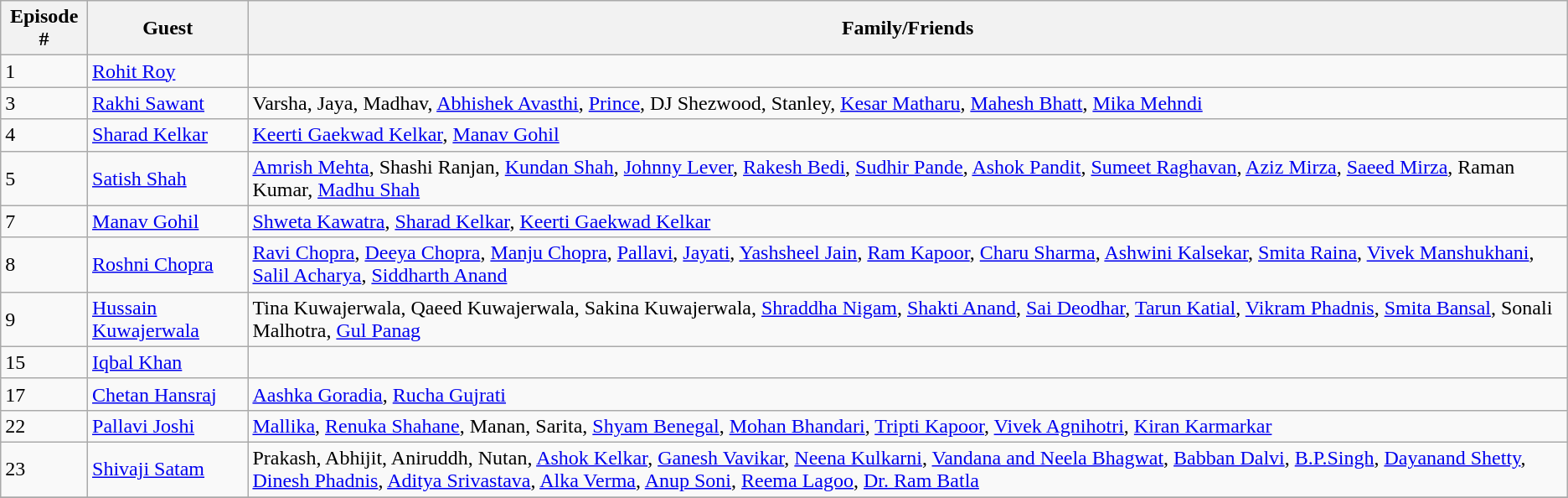<table class="wikitable">
<tr>
<th>Episode #</th>
<th>Guest</th>
<th>Family/Friends</th>
</tr>
<tr>
<td>1</td>
<td><a href='#'>Rohit Roy</a></td>
<td></td>
</tr>
<tr>
<td>3</td>
<td><a href='#'>Rakhi Sawant</a></td>
<td>Varsha, Jaya, Madhav, <a href='#'>Abhishek Avasthi</a>, <a href='#'>Prince</a>, DJ Shezwood, Stanley, <a href='#'>Kesar Matharu</a>, <a href='#'>Mahesh Bhatt</a>, <a href='#'>Mika Mehndi</a></td>
</tr>
<tr>
<td>4</td>
<td><a href='#'>Sharad Kelkar</a></td>
<td><a href='#'>Keerti Gaekwad Kelkar</a>, <a href='#'>Manav Gohil</a></td>
</tr>
<tr>
<td>5</td>
<td><a href='#'>Satish Shah</a></td>
<td><a href='#'>Amrish Mehta</a>, Shashi Ranjan, <a href='#'>Kundan Shah</a>, <a href='#'>Johnny Lever</a>, <a href='#'>Rakesh Bedi</a>, <a href='#'>Sudhir Pande</a>, <a href='#'>Ashok Pandit</a>, <a href='#'>Sumeet Raghavan</a>, <a href='#'>Aziz Mirza</a>, <a href='#'>Saeed Mirza</a>, Raman Kumar, <a href='#'>Madhu Shah</a></td>
</tr>
<tr>
<td>7</td>
<td><a href='#'>Manav Gohil</a></td>
<td><a href='#'>Shweta Kawatra</a>, <a href='#'>Sharad Kelkar</a>, <a href='#'>Keerti Gaekwad Kelkar</a></td>
</tr>
<tr>
<td>8</td>
<td><a href='#'>Roshni Chopra</a></td>
<td><a href='#'>Ravi Chopra</a>, <a href='#'>Deeya Chopra</a>, <a href='#'>Manju Chopra</a>, <a href='#'>Pallavi</a>, <a href='#'>Jayati</a>, <a href='#'>Yashsheel Jain</a>, <a href='#'>Ram Kapoor</a>, <a href='#'>Charu Sharma</a>, <a href='#'>Ashwini Kalsekar</a>, <a href='#'>Smita Raina</a>, <a href='#'>Vivek Manshukhani</a>, <a href='#'>Salil Acharya</a>, <a href='#'>Siddharth Anand</a></td>
</tr>
<tr>
<td>9</td>
<td><a href='#'>Hussain Kuwajerwala</a></td>
<td>Tina Kuwajerwala, Qaeed Kuwajerwala, Sakina Kuwajerwala, <a href='#'>Shraddha Nigam</a>, <a href='#'>Shakti Anand</a>, <a href='#'>Sai Deodhar</a>, <a href='#'>Tarun Katial</a>, <a href='#'>Vikram Phadnis</a>, <a href='#'>Smita Bansal</a>, Sonali Malhotra, <a href='#'>Gul Panag</a></td>
</tr>
<tr>
<td>15</td>
<td><a href='#'>Iqbal Khan</a></td>
<td></td>
</tr>
<tr>
<td>17</td>
<td><a href='#'>Chetan Hansraj</a></td>
<td><a href='#'>Aashka Goradia</a>, <a href='#'>Rucha Gujrati</a></td>
</tr>
<tr>
<td>22</td>
<td><a href='#'>Pallavi Joshi</a></td>
<td><a href='#'>Mallika</a>, <a href='#'>Renuka Shahane</a>, Manan, Sarita, <a href='#'>Shyam Benegal</a>, <a href='#'>Mohan Bhandari</a>, <a href='#'>Tripti Kapoor</a>, <a href='#'>Vivek Agnihotri</a>, <a href='#'>Kiran Karmarkar</a></td>
</tr>
<tr>
<td>23</td>
<td><a href='#'>Shivaji Satam</a></td>
<td>Prakash, Abhijit, Aniruddh, Nutan, <a href='#'>Ashok Kelkar</a>, <a href='#'>Ganesh Vavikar</a>, <a href='#'>Neena Kulkarni</a>, <a href='#'>Vandana and Neela Bhagwat</a>, <a href='#'>Babban Dalvi</a>, <a href='#'>B.P.Singh</a>, <a href='#'>Dayanand Shetty</a>, <a href='#'>Dinesh Phadnis</a>, <a href='#'>Aditya Srivastava</a>, <a href='#'>Alka Verma</a>, <a href='#'>Anup Soni</a>, <a href='#'>Reema Lagoo</a>, <a href='#'>Dr. Ram Batla</a></td>
</tr>
<tr>
</tr>
</table>
